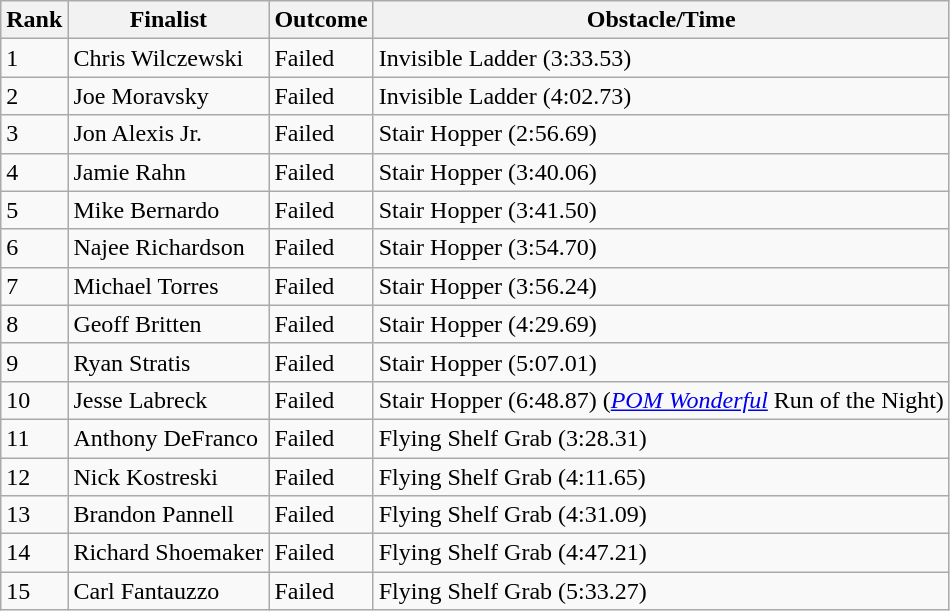<table class="wikitable">
<tr>
<th>Rank</th>
<th>Finalist</th>
<th>Outcome</th>
<th>Obstacle/Time</th>
</tr>
<tr>
<td>1</td>
<td>Chris Wilczewski</td>
<td>Failed</td>
<td>Invisible Ladder (3:33.53)</td>
</tr>
<tr>
<td>2</td>
<td>Joe Moravsky</td>
<td>Failed</td>
<td>Invisible Ladder (4:02.73)</td>
</tr>
<tr>
<td>3</td>
<td>Jon Alexis Jr.</td>
<td>Failed</td>
<td>Stair Hopper (2:56.69)</td>
</tr>
<tr>
<td>4</td>
<td>Jamie Rahn</td>
<td>Failed</td>
<td>Stair Hopper (3:40.06)</td>
</tr>
<tr>
<td>5</td>
<td>Mike Bernardo</td>
<td>Failed</td>
<td>Stair Hopper (3:41.50)</td>
</tr>
<tr>
<td>6</td>
<td>Najee Richardson</td>
<td>Failed</td>
<td>Stair Hopper (3:54.70)</td>
</tr>
<tr>
<td>7</td>
<td>Michael Torres</td>
<td>Failed</td>
<td>Stair Hopper (3:56.24)</td>
</tr>
<tr>
<td>8</td>
<td>Geoff Britten</td>
<td>Failed</td>
<td>Stair Hopper (4:29.69)</td>
</tr>
<tr>
<td>9</td>
<td>Ryan Stratis</td>
<td>Failed</td>
<td>Stair Hopper (5:07.01)</td>
</tr>
<tr>
<td>10</td>
<td>Jesse Labreck</td>
<td>Failed</td>
<td>Stair Hopper (6:48.87) (<em><a href='#'>POM Wonderful</a></em> Run of the Night)</td>
</tr>
<tr>
<td>11</td>
<td>Anthony DeFranco</td>
<td>Failed</td>
<td>Flying Shelf Grab (3:28.31)</td>
</tr>
<tr>
<td>12</td>
<td>Nick Kostreski</td>
<td>Failed</td>
<td>Flying Shelf Grab (4:11.65)</td>
</tr>
<tr>
<td>13</td>
<td>Brandon Pannell</td>
<td>Failed</td>
<td>Flying Shelf Grab (4:31.09)</td>
</tr>
<tr>
<td>14</td>
<td>Richard Shoemaker</td>
<td>Failed</td>
<td>Flying Shelf Grab (4:47.21)</td>
</tr>
<tr>
<td>15</td>
<td>Carl Fantauzzo</td>
<td>Failed</td>
<td>Flying Shelf Grab (5:33.27)</td>
</tr>
</table>
